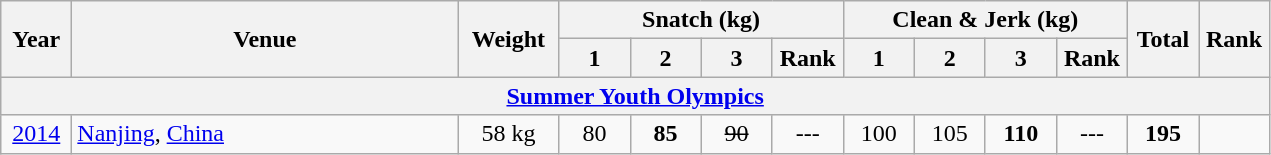<table class = "wikitable" style="text-align:center;">
<tr>
<th rowspan=2 width=40>Year</th>
<th rowspan=2 width=250>Venue</th>
<th rowspan=2 width=60>Weight</th>
<th colspan=4>Snatch (kg)</th>
<th colspan=4>Clean & Jerk (kg)</th>
<th rowspan=2 width=40>Total</th>
<th rowspan=2 width=40>Rank</th>
</tr>
<tr>
<th width=40>1</th>
<th width=40>2</th>
<th width=40>3</th>
<th width=40>Rank</th>
<th width=40>1</th>
<th width=40>2</th>
<th width=40>3</th>
<th width=40>Rank</th>
</tr>
<tr>
<th colspan=13><a href='#'>Summer Youth Olympics</a></th>
</tr>
<tr>
<td><a href='#'>2014</a></td>
<td align=left> <a href='#'>Nanjing</a>, <a href='#'>China</a></td>
<td>58 kg</td>
<td>80</td>
<td><strong>85</strong></td>
<td><s>90</s></td>
<td>---</td>
<td>100</td>
<td>105</td>
<td><strong>110</strong></td>
<td>---</td>
<td><strong>195</strong></td>
<td></td>
</tr>
</table>
